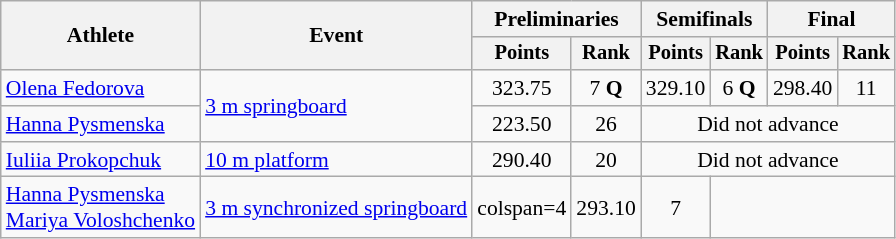<table class="wikitable" style="font-size:90%">
<tr>
<th rowspan="2">Athlete</th>
<th rowspan="2">Event</th>
<th colspan=2>Preliminaries</th>
<th colspan=2>Semifinals</th>
<th colspan=2>Final</th>
</tr>
<tr style="font-size:95%">
<th>Points</th>
<th>Rank</th>
<th>Points</th>
<th>Rank</th>
<th>Points</th>
<th>Rank</th>
</tr>
<tr align=center>
<td align=left><a href='#'>Olena Fedorova</a></td>
<td align=left rowspan=2><a href='#'>3 m springboard</a></td>
<td>323.75</td>
<td>7 <strong>Q</strong></td>
<td>329.10</td>
<td>6 <strong>Q</strong></td>
<td>298.40</td>
<td>11</td>
</tr>
<tr align=center>
<td align=left><a href='#'>Hanna Pysmenska</a></td>
<td>223.50</td>
<td>26</td>
<td colspan=4>Did not advance</td>
</tr>
<tr align=center>
<td align=left><a href='#'>Iuliia Prokopchuk</a></td>
<td align=left><a href='#'>10 m platform</a></td>
<td>290.40</td>
<td>20</td>
<td colspan=4>Did not advance</td>
</tr>
<tr align=center>
<td align=left><a href='#'>Hanna Pysmenska</a><br><a href='#'>Mariya Voloshchenko</a></td>
<td align=left><a href='#'>3 m synchronized springboard</a></td>
<td>colspan=4 </td>
<td>293.10</td>
<td>7</td>
</tr>
</table>
